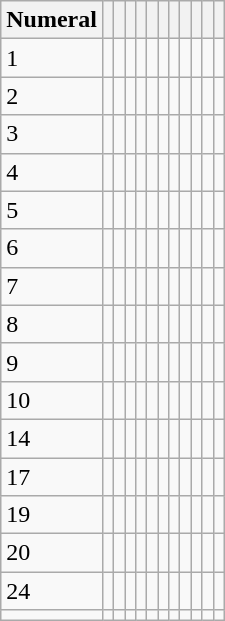<table class="wikitable">
<tr>
<th>Numeral</th>
<th> </th>
<th> </th>
<th> </th>
<th> </th>
<th> </th>
<th> </th>
<th> </th>
<th> </th>
<th> </th>
<th> </th>
<th> </th>
</tr>
<tr>
<td>1</td>
<td><br></td>
<td></td>
<td></td>
<td></td>
<td></td>
<td></td>
<td></td>
<td></td>
<td></td>
<td></td>
<td></td>
</tr>
<tr>
<td>2</td>
<td><br></td>
<td></td>
<td></td>
<td></td>
<td></td>
<td></td>
<td></td>
<td></td>
<td></td>
<td></td>
<td></td>
</tr>
<tr>
<td>3</td>
<td><br></td>
<td></td>
<td></td>
<td></td>
<td></td>
<td></td>
<td></td>
<td></td>
<td></td>
<td></td>
<td></td>
</tr>
<tr>
<td>4</td>
<td><br></td>
<td></td>
<td></td>
<td></td>
<td></td>
<td></td>
<td></td>
<td></td>
<td></td>
<td></td>
<td></td>
</tr>
<tr>
<td>5</td>
<td><br></td>
<td></td>
<td></td>
<td></td>
<td></td>
<td></td>
<td></td>
<td></td>
<td></td>
<td></td>
<td></td>
</tr>
<tr>
<td>6</td>
<td><br></td>
<td></td>
<td></td>
<td></td>
<td></td>
<td></td>
<td></td>
<td></td>
<td></td>
<td></td>
<td></td>
</tr>
<tr>
<td>7</td>
<td><br></td>
<td></td>
<td></td>
<td></td>
<td></td>
<td></td>
<td></td>
<td></td>
<td></td>
<td></td>
<td></td>
</tr>
<tr>
<td>8</td>
<td><br></td>
<td></td>
<td></td>
<td></td>
<td></td>
<td></td>
<td></td>
<td></td>
<td></td>
<td></td>
<td></td>
</tr>
<tr>
<td>9</td>
<td><br></td>
<td></td>
<td></td>
<td></td>
<td></td>
<td></td>
<td></td>
<td></td>
<td></td>
<td></td>
<td></td>
</tr>
<tr>
<td>10</td>
<td><br></td>
<td></td>
<td></td>
<td></td>
<td></td>
<td></td>
<td></td>
<td></td>
<td></td>
<td></td>
<td></td>
</tr>
<tr>
<td>14</td>
<td></td>
<td></td>
<td></td>
<td></td>
<td></td>
<td></td>
<td></td>
<td></td>
<td></td>
<td></td>
<td></td>
</tr>
<tr>
<td>17</td>
<td></td>
<td></td>
<td></td>
<td></td>
<td></td>
<td></td>
<td></td>
<td></td>
<td></td>
<td></td>
<td></td>
</tr>
<tr>
<td>19</td>
<td></td>
<td></td>
<td></td>
<td></td>
<td></td>
<td></td>
<td></td>
<td></td>
<td></td>
<td></td>
<td></td>
</tr>
<tr>
<td>20</td>
<td></td>
<td></td>
<td></td>
<td></td>
<td></td>
<td></td>
<td></td>
<td></td>
<td></td>
<td></td>
<td></td>
</tr>
<tr>
<td>24</td>
<td></td>
<td></td>
<td></td>
<td></td>
<td></td>
<td></td>
<td></td>
<td></td>
<td></td>
<td></td>
<td></td>
</tr>
<tr>
<td> </td>
<td></td>
<td></td>
<td></td>
<td></td>
<td></td>
<td></td>
<td></td>
<td></td>
<td></td>
<td></td>
<td></td>
</tr>
</table>
